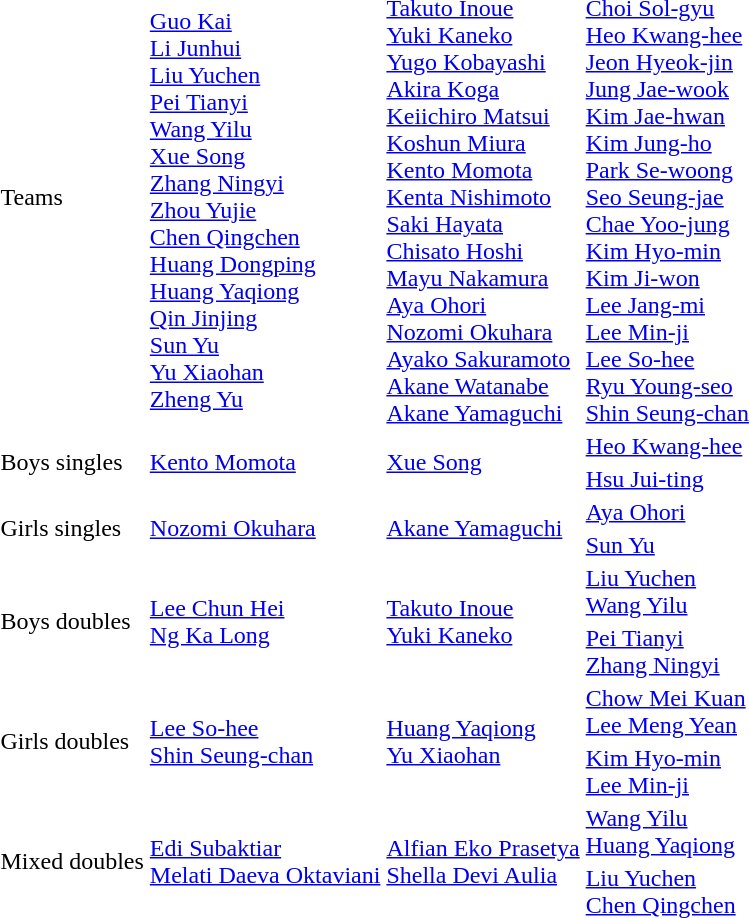<table>
<tr>
<td>Teams<br></td>
<td> <br><a href='#'>Guo Kai</a><br><a href='#'>Li Junhui</a><br><a href='#'>Liu Yuchen</a><br><a href='#'>Pei Tianyi</a><br><a href='#'>Wang Yilu</a><br><a href='#'>Xue Song</a><br><a href='#'>Zhang Ningyi</a><br><a href='#'>Zhou Yujie</a><br><a href='#'>Chen Qingchen</a><br><a href='#'>Huang Dongping</a><br><a href='#'>Huang Yaqiong</a><br><a href='#'>Qin Jinjing</a><br><a href='#'>Sun Yu</a><br><a href='#'>Yu Xiaohan</a><br><a href='#'>Zheng Yu</a></td>
<td> <br><a href='#'>Takuto Inoue</a><br><a href='#'>Yuki Kaneko</a><br><a href='#'>Yugo Kobayashi</a><br><a href='#'>Akira Koga</a><br><a href='#'>Keiichiro Matsui</a><br><a href='#'>Koshun Miura</a><br><a href='#'>Kento Momota</a><br><a href='#'>Kenta Nishimoto</a><br><a href='#'>Saki Hayata</a><br><a href='#'>Chisato Hoshi</a><br><a href='#'>Mayu Nakamura</a><br><a href='#'>Aya Ohori</a><br><a href='#'>Nozomi Okuhara</a><br><a href='#'>Ayako Sakuramoto</a><br><a href='#'>Akane Watanabe</a><br><a href='#'>Akane Yamaguchi</a></td>
<td> <br><a href='#'>Choi Sol-gyu</a><br><a href='#'>Heo Kwang-hee</a><br><a href='#'>Jeon Hyeok-jin</a><br><a href='#'>Jung Jae-wook</a><br><a href='#'>Kim Jae-hwan</a><br><a href='#'>Kim Jung-ho</a><br><a href='#'>Park Se-woong</a><br><a href='#'>Seo Seung-jae</a><br><a href='#'>Chae Yoo-jung</a><br><a href='#'>Kim Hyo-min</a><br><a href='#'>Kim Ji-won</a><br><a href='#'>Lee Jang-mi</a><br><a href='#'>Lee Min-ji</a><br><a href='#'>Lee So-hee</a><br><a href='#'>Ryu Young-seo</a><br><a href='#'>Shin Seung-chan</a></td>
</tr>
<tr>
<td rowspan=2>Boys singles<br></td>
<td rowspan=2> <a href='#'>Kento Momota</a></td>
<td rowspan=2> <a href='#'>Xue Song</a></td>
<td> <a href='#'>Heo Kwang-hee</a></td>
</tr>
<tr>
<td> <a href='#'>Hsu Jui-ting</a></td>
</tr>
<tr>
<td rowspan=2>Girls singles<br></td>
<td rowspan=2> <a href='#'>Nozomi Okuhara</a></td>
<td rowspan=2> <a href='#'>Akane Yamaguchi</a></td>
<td> <a href='#'>Aya Ohori</a></td>
</tr>
<tr>
<td> <a href='#'>Sun Yu</a></td>
</tr>
<tr>
<td rowspan=2>Boys doubles<br></td>
<td rowspan=2> <a href='#'>Lee Chun Hei</a><br>  <a href='#'>Ng Ka Long</a></td>
<td rowspan=2> <a href='#'>Takuto Inoue</a><br>  <a href='#'>Yuki Kaneko</a></td>
<td> <a href='#'>Liu Yuchen</a><br>  <a href='#'>Wang Yilu</a></td>
</tr>
<tr>
<td> <a href='#'>Pei Tianyi</a><br>  <a href='#'>Zhang Ningyi</a></td>
</tr>
<tr>
<td rowspan=2>Girls doubles<br></td>
<td rowspan=2> <a href='#'>Lee So-hee</a><br>  <a href='#'>Shin Seung-chan</a></td>
<td rowspan=2> <a href='#'>Huang Yaqiong</a><br>  <a href='#'>Yu Xiaohan</a></td>
<td> <a href='#'>Chow Mei Kuan</a><br>  <a href='#'>Lee Meng Yean</a></td>
</tr>
<tr>
<td> <a href='#'>Kim Hyo-min</a><br>  <a href='#'>Lee Min-ji</a></td>
</tr>
<tr>
<td rowspan=2>Mixed doubles<br></td>
<td rowspan=2> <a href='#'>Edi Subaktiar</a><br>  <a href='#'>Melati Daeva Oktaviani</a></td>
<td rowspan=2> <a href='#'>Alfian Eko Prasetya</a><br>  <a href='#'>Shella Devi Aulia</a></td>
<td> <a href='#'>Wang Yilu</a><br>  <a href='#'>Huang Yaqiong</a></td>
</tr>
<tr>
<td> <a href='#'>Liu Yuchen</a><br>  <a href='#'>Chen Qingchen</a></td>
</tr>
</table>
